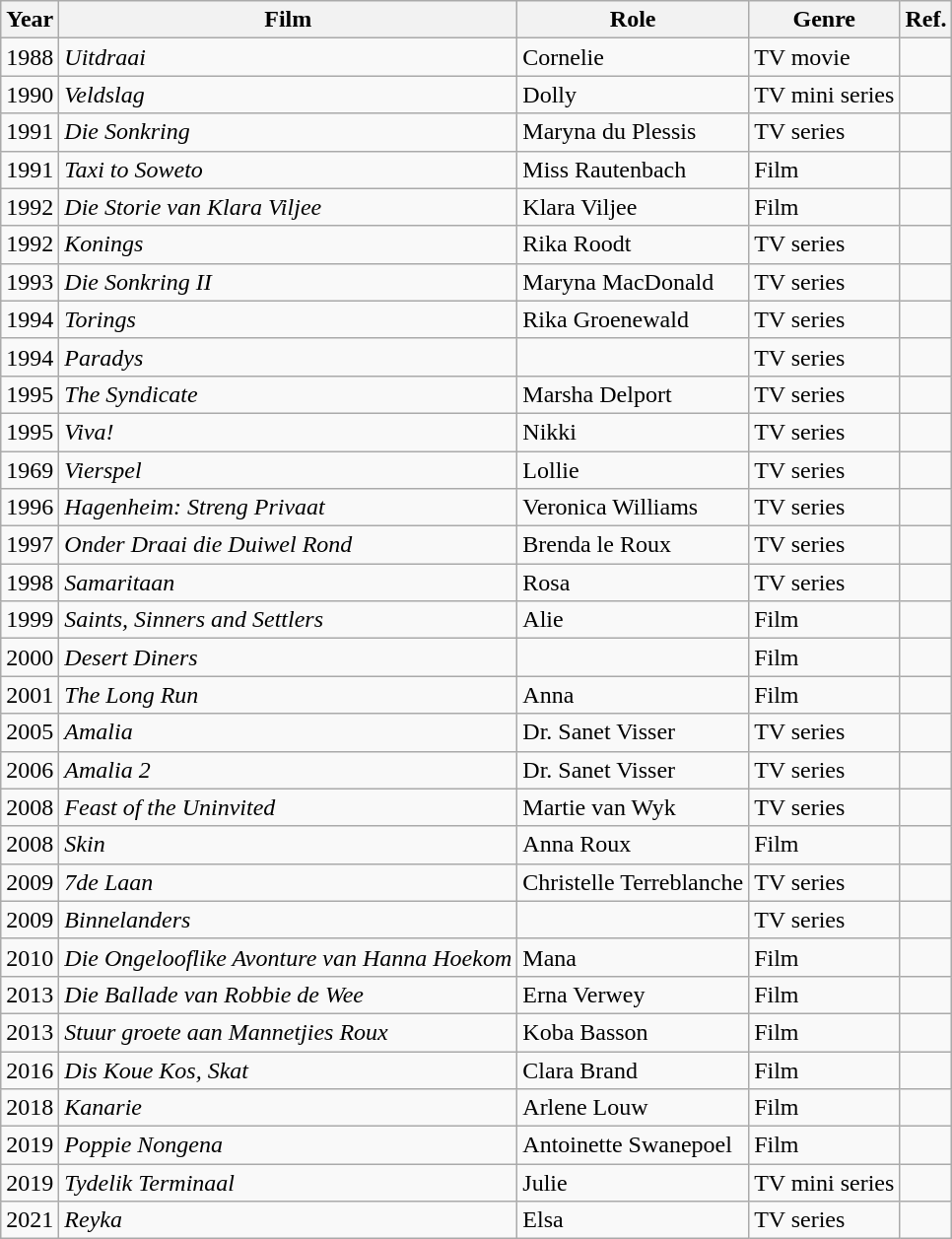<table class="wikitable">
<tr>
<th>Year</th>
<th>Film</th>
<th>Role</th>
<th>Genre</th>
<th>Ref.</th>
</tr>
<tr>
<td>1988</td>
<td><em>Uitdraai</em></td>
<td>Cornelie</td>
<td>TV movie</td>
<td></td>
</tr>
<tr>
<td>1990</td>
<td><em>Veldslag</em></td>
<td>Dolly</td>
<td>TV mini series</td>
<td></td>
</tr>
<tr>
<td>1991</td>
<td><em>Die Sonkring</em></td>
<td>Maryna du Plessis</td>
<td>TV series</td>
<td></td>
</tr>
<tr>
<td>1991</td>
<td><em>Taxi to Soweto</em></td>
<td>Miss Rautenbach</td>
<td>Film</td>
<td></td>
</tr>
<tr>
<td>1992</td>
<td><em>Die Storie van Klara Viljee</em></td>
<td>Klara Viljee</td>
<td>Film</td>
<td></td>
</tr>
<tr>
<td>1992</td>
<td><em>Konings</em></td>
<td>Rika Roodt</td>
<td>TV series</td>
<td></td>
</tr>
<tr>
<td>1993</td>
<td><em>Die Sonkring II</em></td>
<td>Maryna MacDonald</td>
<td>TV series</td>
<td></td>
</tr>
<tr>
<td>1994</td>
<td><em>Torings</em></td>
<td>Rika Groenewald</td>
<td>TV series</td>
<td></td>
</tr>
<tr>
<td>1994</td>
<td><em>Paradys</em></td>
<td></td>
<td>TV series</td>
<td></td>
</tr>
<tr>
<td>1995</td>
<td><em>The Syndicate</em></td>
<td>Marsha Delport</td>
<td>TV series</td>
<td></td>
</tr>
<tr>
<td>1995</td>
<td><em>Viva!</em></td>
<td>Nikki</td>
<td>TV series</td>
<td></td>
</tr>
<tr>
<td>1969</td>
<td><em>Vierspel</em></td>
<td>Lollie</td>
<td>TV series</td>
<td></td>
</tr>
<tr>
<td>1996</td>
<td><em>Hagenheim: Streng Privaat</em></td>
<td>Veronica Williams</td>
<td>TV series</td>
<td></td>
</tr>
<tr>
<td>1997</td>
<td><em>Onder Draai die Duiwel Rond</em></td>
<td>Brenda le Roux</td>
<td>TV series</td>
<td></td>
</tr>
<tr>
<td>1998</td>
<td><em>Samaritaan</em></td>
<td>Rosa</td>
<td>TV series</td>
<td></td>
</tr>
<tr>
<td>1999</td>
<td><em>Saints, Sinners and Settlers</em></td>
<td>Alie</td>
<td>Film</td>
<td></td>
</tr>
<tr>
<td>2000</td>
<td><em>Desert Diners</em></td>
<td></td>
<td>Film</td>
<td></td>
</tr>
<tr>
<td>2001</td>
<td><em>The Long Run</em></td>
<td>Anna</td>
<td>Film</td>
<td></td>
</tr>
<tr>
<td>2005</td>
<td><em>Amalia</em></td>
<td>Dr. Sanet Visser</td>
<td>TV series</td>
<td></td>
</tr>
<tr>
<td>2006</td>
<td><em>Amalia 2</em></td>
<td>Dr. Sanet Visser</td>
<td>TV series</td>
<td></td>
</tr>
<tr>
<td>2008</td>
<td><em>Feast of the Uninvited</em></td>
<td>Martie van Wyk</td>
<td>TV series</td>
<td></td>
</tr>
<tr>
<td>2008</td>
<td><em>Skin</em></td>
<td>Anna Roux</td>
<td>Film</td>
<td></td>
</tr>
<tr>
<td>2009</td>
<td><em>7de Laan</em></td>
<td>Christelle Terreblanche</td>
<td>TV series</td>
<td></td>
</tr>
<tr>
<td>2009</td>
<td><em>Binnelanders</em></td>
<td></td>
<td>TV series</td>
<td></td>
</tr>
<tr>
<td>2010</td>
<td><em>Die Ongelooflike Avonture van Hanna Hoekom</em></td>
<td>Mana</td>
<td>Film</td>
<td></td>
</tr>
<tr>
<td>2013</td>
<td><em>Die Ballade van Robbie de Wee</em></td>
<td>Erna Verwey</td>
<td>Film</td>
<td></td>
</tr>
<tr>
<td>2013</td>
<td><em>Stuur groete aan Mannetjies Roux</em></td>
<td>Koba Basson</td>
<td>Film</td>
<td></td>
</tr>
<tr>
<td>2016</td>
<td><em>Dis Koue Kos, Skat</em></td>
<td>Clara Brand</td>
<td>Film</td>
<td></td>
</tr>
<tr>
<td>2018</td>
<td><em>Kanarie</em></td>
<td>Arlene Louw</td>
<td>Film</td>
<td></td>
</tr>
<tr>
<td>2019</td>
<td><em>Poppie Nongena</em></td>
<td>Antoinette Swanepoel</td>
<td>Film</td>
<td></td>
</tr>
<tr>
<td>2019</td>
<td><em>Tydelik Terminaal</em></td>
<td>Julie</td>
<td>TV mini series</td>
<td></td>
</tr>
<tr>
<td>2021</td>
<td><em>Reyka</em></td>
<td>Elsa</td>
<td>TV series</td>
<td></td>
</tr>
</table>
